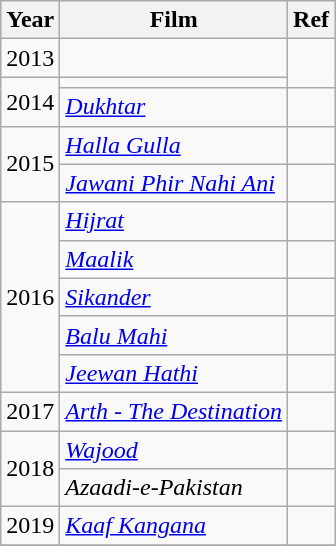<table class="wikitable">
<tr>
<th>Year</th>
<th>Film</th>
<th>Ref</th>
</tr>
<tr>
<td>2013</td>
<td></td>
</tr>
<tr>
<td rowspan="2">2014</td>
<td></td>
</tr>
<tr>
<td><em><a href='#'>Dukhtar</a></em></td>
<td></td>
</tr>
<tr>
<td rowspan="2">2015</td>
<td><em><a href='#'>Halla Gulla</a></em></td>
<td></td>
</tr>
<tr>
<td><em><a href='#'>Jawani Phir Nahi Ani</a></em></td>
<td></td>
</tr>
<tr>
<td rowspan="5">2016</td>
<td><em><a href='#'>Hijrat</a></em></td>
<td></td>
</tr>
<tr>
<td><em><a href='#'>Maalik</a></em></td>
<td></td>
</tr>
<tr>
<td><em><a href='#'>Sikander</a></em></td>
<td></td>
</tr>
<tr>
<td><em><a href='#'>Balu Mahi</a></em></td>
<td></td>
</tr>
<tr>
<td><em><a href='#'>Jeewan Hathi</a></em></td>
<td></td>
</tr>
<tr>
<td>2017</td>
<td><em><a href='#'>Arth - The Destination</a></em></td>
<td></td>
</tr>
<tr>
<td rowspan="2">2018</td>
<td><em><a href='#'>Wajood</a></em></td>
<td></td>
</tr>
<tr>
<td><em>Azaadi-e-Pakistan</em></td>
<td></td>
</tr>
<tr>
<td>2019</td>
<td><em><a href='#'>Kaaf Kangana</a></em></td>
<td></td>
</tr>
<tr>
</tr>
</table>
